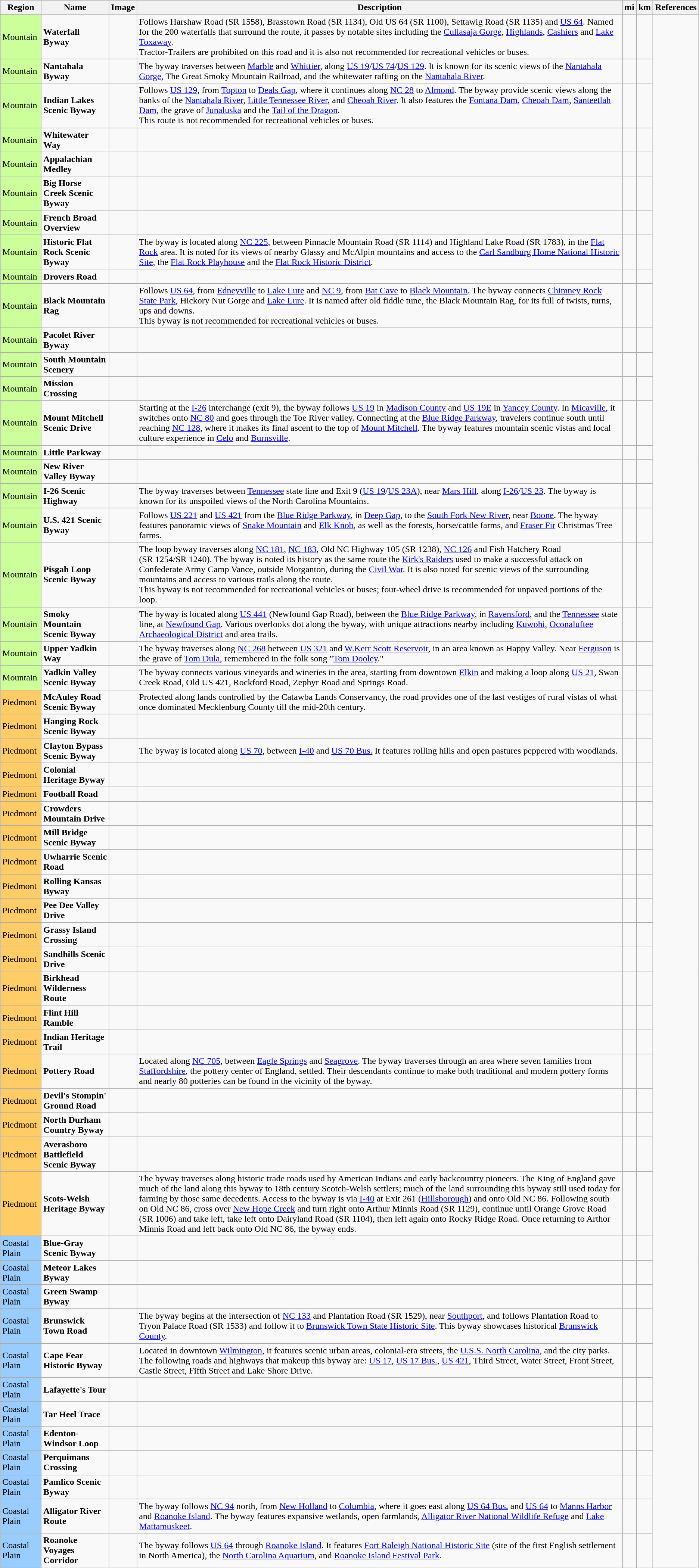<table class="wikitable sortable">
<tr>
<th>Region</th>
<th>Name</th>
<th class="unsortable">Image</th>
<th>Description</th>
<th>mi</th>
<th class="unsortable">km</th>
<th class="unsortable">References</th>
</tr>
<tr>
<td bgcolor=ccff99>Mountain</td>
<td><strong>Waterfall Byway</strong></td>
<td></td>
<td>Follows Harshaw Road (SR 1558), Brasstown Road (SR 1134), Old US 64 (SR 1100), Settawig Road (SR 1135) and <a href='#'>US 64</a>. Named for the 200 waterfalls that surround the route, it passes by notable sites including the <a href='#'>Cullasaja Gorge</a>, <a href='#'>Highlands</a>, <a href='#'>Cashiers</a> and <a href='#'>Lake Toxaway</a>.<br>Tractor-Trailers are prohibited on this road and it is also not recommended for recreational vehicles or buses.</td>
<td></td>
<td></td>
</tr>
<tr>
<td bgcolor=ccff99>Mountain</td>
<td><strong>Nantahala Byway</strong></td>
<td></td>
<td>The byway traverses between <a href='#'>Marble</a> and <a href='#'>Whittier</a>, along <a href='#'>US 19</a>/<a href='#'>US 74</a>/<a href='#'>US 129</a>. It is known for its scenic views of the <a href='#'>Nantahala Gorge</a>, The Great Smoky Mountain Railroad, and the whitewater rafting on the <a href='#'>Nantahala River</a>.</td>
<td></td>
<td></td>
</tr>
<tr>
<td bgcolor=ccff99>Mountain</td>
<td><strong>Indian Lakes Scenic Byway</strong></td>
<td></td>
<td>Follows <a href='#'>US 129</a>, from <a href='#'>Topton</a> to <a href='#'>Deals Gap</a>, where it continues along <a href='#'>NC 28</a> to <a href='#'>Almond</a>. The byway provide scenic views along the banks of the <a href='#'>Nantahala River</a>, <a href='#'>Little Tennessee River</a>, and <a href='#'>Cheoah River</a>. It also features the <a href='#'>Fontana Dam</a>, <a href='#'>Cheoah Dam</a>, <a href='#'>Santeetlah Dam</a>, the grave of <a href='#'>Junaluska</a> and the <a href='#'>Tail of the Dragon</a>.<br>This route is not recommended for recreational vehicles or buses.</td>
<td></td>
<td></td>
</tr>
<tr>
<td bgcolor=ccff99>Mountain</td>
<td><strong>Whitewater Way</strong></td>
<td></td>
<td></td>
<td></td>
<td></td>
</tr>
<tr>
<td bgcolor=ccff99>Mountain</td>
<td><strong>Appalachian Medley</strong></td>
<td></td>
<td></td>
<td></td>
<td></td>
</tr>
<tr>
<td bgcolor=ccff99>Mountain</td>
<td><strong>Big Horse Creek Scenic Byway</strong></td>
<td></td>
<td></td>
<td></td>
<td></td>
</tr>
<tr>
<td bgcolor=ccff99>Mountain</td>
<td><strong>French Broad Overview</strong></td>
<td></td>
<td></td>
<td></td>
<td></td>
</tr>
<tr>
<td bgcolor=ccff99>Mountain</td>
<td><strong>Historic Flat Rock Scenic Byway</strong></td>
<td></td>
<td>The byway is located along <a href='#'>NC 225</a>, between Pinnacle Mountain Road (SR 1114) and Highland Lake Road (SR 1783), in the <a href='#'>Flat Rock</a> area. It is noted for its views of nearby Glassy and McAlpin mountains and access to the <a href='#'>Carl Sandburg Home National Historic Site</a>, the <a href='#'>Flat Rock Playhouse</a> and the <a href='#'>Flat Rock Historic District</a>.</td>
<td></td>
<td></td>
</tr>
<tr>
<td bgcolor=ccff99>Mountain</td>
<td><strong>Drovers Road</strong></td>
<td></td>
<td></td>
<td></td>
<td></td>
</tr>
<tr>
<td bgcolor=ccff99>Mountain</td>
<td><strong>Black Mountain Rag</strong></td>
<td></td>
<td>Follows <a href='#'>US 64</a>, from <a href='#'>Edneyville</a> to <a href='#'>Lake Lure</a> and <a href='#'>NC 9</a>, from <a href='#'>Bat Cave</a> to <a href='#'>Black Mountain</a>. The byway connects <a href='#'>Chimney Rock State Park</a>, Hickory Nut Gorge and <a href='#'>Lake Lure</a>. It is named after old fiddle tune, the Black Mountain Rag, for its full of twists, turns, ups and downs.<br>This byway is not recommended for recreational vehicles or buses.</td>
<td></td>
<td></td>
</tr>
<tr>
<td bgcolor=ccff99>Mountain</td>
<td><strong>Pacolet River Byway</strong></td>
<td></td>
<td></td>
<td></td>
<td></td>
</tr>
<tr>
<td bgcolor=ccff99>Mountain</td>
<td><strong>South Mountain Scenery</strong></td>
<td></td>
<td></td>
<td></td>
<td></td>
</tr>
<tr>
<td bgcolor=ccff99>Mountain</td>
<td><strong>Mission Crossing</strong></td>
<td></td>
<td></td>
<td></td>
<td></td>
</tr>
<tr>
<td bgcolor=ccff99>Mountain</td>
<td><strong>Mount Mitchell Scenic Drive</strong></td>
<td></td>
<td>Starting at the <a href='#'>I-26</a> interchange (exit 9), the byway follows <a href='#'>US 19</a> in <a href='#'>Madison County</a> and <a href='#'>US 19E</a> in <a href='#'>Yancey County</a>. In <a href='#'>Micaville</a>, it switches onto <a href='#'>NC 80</a> and goes through the Toe River valley. Connecting at the <a href='#'>Blue Ridge Parkway</a>, travelers continue south until reaching <a href='#'>NC 128</a>, where it makes its final ascent to the top of <a href='#'>Mount Mitchell</a>. The byway features mountain scenic vistas and local culture experience in <a href='#'>Celo</a> and <a href='#'>Burnsville</a>.</td>
<td></td>
<td></td>
</tr>
<tr>
<td bgcolor=ccff99>Mountain</td>
<td><strong>Little Parkway</strong></td>
<td></td>
<td></td>
<td></td>
<td></td>
</tr>
<tr>
<td bgcolor=ccff99>Mountain</td>
<td><strong>New River Valley Byway</strong></td>
<td></td>
<td></td>
<td></td>
<td></td>
</tr>
<tr>
<td bgcolor=ccff99>Mountain</td>
<td><strong>I-26 Scenic Highway</strong></td>
<td></td>
<td>The byway traverses between <a href='#'>Tennessee</a> state line and Exit 9 (<a href='#'>US 19</a>/<a href='#'>US 23A</a>), near <a href='#'>Mars Hill</a>, along <a href='#'>I-26</a>/<a href='#'>US 23</a>. The byway is known for its unspoiled views of the North Carolina Mountains.</td>
<td></td>
<td></td>
</tr>
<tr>
<td bgcolor=ccff99>Mountain</td>
<td><strong>U.S. 421 Scenic Byway</strong></td>
<td></td>
<td>Follows <a href='#'>US 221</a> and <a href='#'>US 421</a> from the <a href='#'>Blue Ridge Parkway</a>, in <a href='#'>Deep Gap</a>, to the <a href='#'>South Fork New River</a>, near <a href='#'>Boone</a>. The byway features panoramic views of <a href='#'>Snake Mountain</a> and <a href='#'>Elk Knob</a>, as well as the forests, horse/cattle farms, and <a href='#'>Fraser Fir</a> Christmas Tree farms.</td>
<td></td>
<td></td>
</tr>
<tr>
<td bgcolor=ccff99>Mountain</td>
<td><strong>Pisgah Loop Scenic Byway</strong></td>
<td></td>
<td>The loop byway traverses along <a href='#'>NC 181</a>, <a href='#'>NC 183</a>, Old NC Highway 105 (SR 1238), <a href='#'>NC 126</a> and Fish Hatchery Road (SR 1254/SR 1240). The byway is noted its history as the same route the <a href='#'>Kirk's Raiders</a> used to make a successful attack on Confederate Army Camp Vance, outside Morganton, during the <a href='#'>Civil War</a>. It is also noted for scenic views of the surrounding mountains and access to various trails along the route.<br>This byway is not recommended for recreational vehicles or buses; four-wheel drive is recommended for unpaved portions of the loop.</td>
<td></td>
<td></td>
</tr>
<tr>
<td bgcolor=ccff99>Mountain</td>
<td><strong>Smoky Mountain Scenic Byway</strong></td>
<td></td>
<td>The byway is located along <a href='#'>US 441</a> (Newfound Gap Road), between the <a href='#'>Blue Ridge Parkway</a>, in <a href='#'>Ravensford</a>, and the <a href='#'>Tennessee</a> state line, at <a href='#'>Newfound Gap</a>. Various overlooks dot along the byway, with unique attractions nearby including <a href='#'>Kuwohi</a>, <a href='#'>Oconaluftee Archaeological District</a> and area trails.</td>
<td></td>
<td></td>
</tr>
<tr>
<td bgcolor=ccff99>Mountain</td>
<td><strong>Upper Yadkin Way</strong></td>
<td></td>
<td>The byway traverses along <a href='#'>NC 268</a> between <a href='#'>US 321</a> and <a href='#'>W.Kerr Scott Reservoir</a>, in an area known as Happy Valley. Near <a href='#'>Ferguson</a> is the grave of <a href='#'>Tom Dula</a>, remembered in the folk song "<a href='#'>Tom Dooley</a>."</td>
<td></td>
<td></td>
</tr>
<tr>
<td bgcolor=ccff99>Mountain</td>
<td><strong>Yadkin Valley Scenic Byway</strong></td>
<td></td>
<td>The byway connects various vineyards and wineries in the area, starting from downtown <a href='#'>Elkin</a> and making a loop along <a href='#'>US 21</a>, Swan Creek Road, Old US 421, Rockford Road, Zephyr Road and Springs Road.</td>
<td></td>
<td></td>
</tr>
<tr>
<td bgcolor=ffcc66>Piedmont</td>
<td><strong>McAuley Road Scenic Byway</strong></td>
<td></td>
<td>Protected along lands controlled by the Catawba Lands Conservancy, the road provides one of the last vestiges of rural vistas of what once dominated Mecklenburg County till the mid-20th century.</td>
<td></td>
<td></td>
</tr>
<tr>
<td bgcolor=ffcc66>Piedmont</td>
<td><strong>Hanging Rock Scenic Byway</strong></td>
<td></td>
<td></td>
<td></td>
<td></td>
</tr>
<tr>
<td bgcolor=ffcc66>Piedmont</td>
<td><strong>Clayton Bypass Scenic Byway</strong></td>
<td></td>
<td>The byway is located along <a href='#'>US 70</a>, between <a href='#'>I-40</a> and <a href='#'>US 70 Bus.</a>  It features rolling hills and open pastures peppered with woodlands.</td>
<td></td>
<td></td>
</tr>
<tr>
<td bgcolor=ffcc66>Piedmont</td>
<td><strong>Colonial Heritage Byway</strong></td>
<td></td>
<td></td>
<td></td>
<td></td>
</tr>
<tr>
<td bgcolor=ffcc66>Piedmont</td>
<td><strong>Football Road</strong></td>
<td></td>
<td></td>
<td></td>
<td></td>
</tr>
<tr>
<td bgcolor=ffcc66>Piedmont</td>
<td><strong>Crowders Mountain Drive</strong></td>
<td></td>
<td></td>
<td></td>
<td></td>
</tr>
<tr>
<td bgcolor=ffcc66>Piedmont</td>
<td><strong>Mill Bridge Scenic Byway</strong></td>
<td></td>
<td></td>
<td></td>
<td></td>
</tr>
<tr>
<td bgcolor=ffcc66>Piedmont</td>
<td><strong>Uwharrie Scenic Road</strong></td>
<td></td>
<td></td>
<td></td>
<td></td>
</tr>
<tr>
<td bgcolor=ffcc66>Piedmont</td>
<td><strong>Rolling Kansas Byway</strong></td>
<td></td>
<td></td>
<td></td>
<td></td>
</tr>
<tr>
<td bgcolor=ffcc66>Piedmont</td>
<td><strong>Pee Dee Valley Drive</strong></td>
<td></td>
<td></td>
<td></td>
<td></td>
</tr>
<tr>
<td bgcolor=ffcc66>Piedmont</td>
<td><strong>Grassy Island Crossing</strong></td>
<td></td>
<td></td>
<td></td>
<td></td>
</tr>
<tr>
<td bgcolor=ffcc66>Piedmont</td>
<td><strong>Sandhills Scenic Drive</strong></td>
<td></td>
<td></td>
<td></td>
<td></td>
</tr>
<tr>
<td bgcolor=ffcc66>Piedmont</td>
<td><strong>Birkhead Wilderness Route</strong></td>
<td></td>
<td></td>
<td></td>
<td></td>
</tr>
<tr>
<td bgcolor=ffcc66>Piedmont</td>
<td><strong>Flint Hill Ramble</strong></td>
<td></td>
<td></td>
<td></td>
<td></td>
</tr>
<tr>
<td bgcolor=ffcc66>Piedmont</td>
<td><strong>Indian Heritage Trail</strong></td>
<td></td>
<td></td>
<td></td>
<td></td>
</tr>
<tr>
<td bgcolor=ffcc66>Piedmont</td>
<td><strong>Pottery Road</strong></td>
<td></td>
<td>Located along <a href='#'>NC 705</a>, between <a href='#'>Eagle Springs</a> and <a href='#'>Seagrove</a>. The byway traverses through an area where seven families from <a href='#'>Staffordshire</a>, the pottery center of England, settled. Their descendants continue to make both traditional and modern pottery forms and nearly 80 potteries can be found in the vicinity of the byway.</td>
<td></td>
<td></td>
</tr>
<tr>
<td bgcolor=ffcc66>Piedmont</td>
<td><strong>Devil's Stompin' Ground Road</strong></td>
<td></td>
<td></td>
<td></td>
<td></td>
</tr>
<tr>
<td bgcolor=ffcc66>Piedmont</td>
<td><strong>North Durham Country Byway</strong></td>
<td></td>
<td></td>
<td></td>
<td></td>
</tr>
<tr>
<td bgcolor=ffcc66>Piedmont</td>
<td><strong>Averasboro Battlefield Scenic Byway</strong></td>
<td></td>
<td></td>
<td></td>
<td></td>
</tr>
<tr>
<td bgcolor=ffcc66>Piedmont</td>
<td><strong>Scots-Welsh Heritage Byway</strong></td>
<td></td>
<td>The byway traverses along historic trade roads used by American Indians and early backcountry pioneers. The King of England gave much of the land along this byway to 18th century Scotch-Welsh settlers; much of the land surrounding this byway still used today for farming by those same decedents. Access to the byway is via <a href='#'>I-40</a> at Exit 261 (<a href='#'>Hillsborough</a>) and onto Old NC 86. Following south on Old NC 86, cross over <a href='#'>New Hope Creek</a> and turn right onto Arthur Minnis Road (SR 1129), continue until Orange Grove Road (SR 1006) and take left, take left onto Dairyland Road (SR 1104), then left again onto Rocky Ridge Road. Once returning to Arthor Minnis Road and left back  onto Old NC 86, the byway ends.</td>
<td></td>
<td></td>
</tr>
<tr>
<td bgcolor=99ccff>Coastal Plain</td>
<td><strong>Blue-Gray Scenic Byway</strong></td>
<td></td>
<td></td>
<td></td>
<td></td>
</tr>
<tr>
<td bgcolor=99ccff>Coastal Plain</td>
<td><strong>Meteor Lakes Byway</strong></td>
<td></td>
<td></td>
<td></td>
<td></td>
</tr>
<tr>
<td bgcolor=99ccff>Coastal Plain</td>
<td><strong>Green Swamp Byway</strong></td>
<td></td>
<td></td>
<td></td>
<td></td>
</tr>
<tr>
<td bgcolor=99ccff>Coastal Plain</td>
<td><strong>Brunswick Town Road</strong></td>
<td></td>
<td>The byway begins at the intersection of <a href='#'>NC 133</a> and Plantation Road (SR 1529), near <a href='#'>Southport</a>, and follows Plantation Road to Tryon Palace Road (SR 1533) and follow it to <a href='#'>Brunswick Town State Historic Site</a>. This byway showcases historical <a href='#'>Brunswick County</a>.</td>
<td></td>
<td></td>
</tr>
<tr>
<td bgcolor=99ccff>Coastal Plain</td>
<td><strong>Cape Fear Historic Byway</strong></td>
<td></td>
<td>Located in downtown <a href='#'>Wilmington</a>, it features scenic urban areas, colonial-era streets, the <a href='#'>U.S.S. North Carolina</a>, and the city parks. The following roads and highways that makeup this byway are: <a href='#'>US 17</a>, <a href='#'>US 17 Bus.</a>, <a href='#'>US 421</a>, Third Street, Water Street, Front Street, Castle Street, Fifth Street and Lake Shore Drive.</td>
<td></td>
<td></td>
</tr>
<tr>
<td bgcolor=99ccff>Coastal Plain</td>
<td><strong>Lafayette's Tour</strong></td>
<td></td>
<td></td>
<td></td>
<td></td>
</tr>
<tr>
<td bgcolor=99ccff>Coastal Plain</td>
<td><strong>Tar Heel Trace</strong></td>
<td></td>
<td></td>
<td></td>
<td></td>
</tr>
<tr>
<td bgcolor=99ccff>Coastal Plain</td>
<td><strong>Edenton-Windsor Loop</strong></td>
<td></td>
<td></td>
<td></td>
<td></td>
</tr>
<tr>
<td bgcolor=99ccff>Coastal Plain</td>
<td><strong>Perquimans Crossing</strong></td>
<td></td>
<td></td>
<td></td>
<td></td>
</tr>
<tr>
<td bgcolor=99ccff>Coastal Plain</td>
<td><strong>Pamlico Scenic Byway</strong></td>
<td></td>
<td></td>
<td></td>
<td></td>
</tr>
<tr>
<td bgcolor=99ccff>Coastal Plain</td>
<td><strong>Alligator River Route</strong></td>
<td></td>
<td>The byway follows <a href='#'>NC 94</a> north, from <a href='#'>New Holland</a> to <a href='#'>Columbia</a>, where it goes east along <a href='#'>US 64 Bus.</a> and <a href='#'>US 64</a> to <a href='#'>Manns Harbor</a> and <a href='#'>Roanoke Island</a>. The byway features expansive wetlands, open farmlands, <a href='#'>Alligator River National Wildlife Refuge</a> and <a href='#'>Lake Mattamuskeet</a>.</td>
<td></td>
<td></td>
</tr>
<tr>
<td bgcolor=99ccff>Coastal Plain</td>
<td><strong>Roanoke Voyages Corridor</strong></td>
<td></td>
<td>The byway follows <a href='#'>US 64</a> through <a href='#'>Roanoke Island</a>. It features <a href='#'>Fort Raleigh National Historic Site</a> (site of the first English settlement in North America), the <a href='#'>North Carolina Aquarium</a>, and <a href='#'>Roanoke Island Festival Park</a>.</td>
<td></td>
<td></td>
</tr>
<tr>
</tr>
</table>
